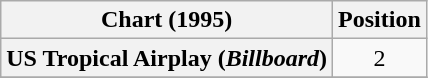<table class="wikitable plainrowheaders " style="text-align:center;">
<tr>
<th scope="col">Chart (1995)</th>
<th scope="col">Position</th>
</tr>
<tr>
<th scope="row">US Tropical Airplay (<em>Billboard</em>)</th>
<td>2</td>
</tr>
<tr>
</tr>
</table>
